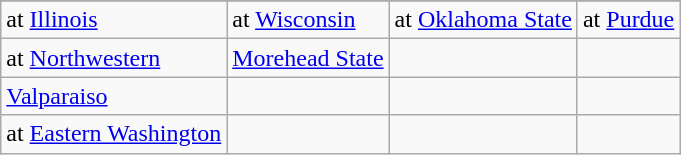<table class="wikitable">
<tr>
</tr>
<tr>
<td>at <a href='#'>Illinois</a></td>
<td>at <a href='#'>Wisconsin</a></td>
<td>at <a href='#'>Oklahoma State</a></td>
<td>at <a href='#'>Purdue</a></td>
</tr>
<tr>
<td>at <a href='#'>Northwestern</a></td>
<td><a href='#'>Morehead State</a></td>
<td></td>
<td></td>
</tr>
<tr>
<td><a href='#'>Valparaiso</a></td>
<td></td>
<td></td>
<td></td>
</tr>
<tr>
<td>at <a href='#'>Eastern Washington</a></td>
<td></td>
<td></td>
<td></td>
</tr>
</table>
